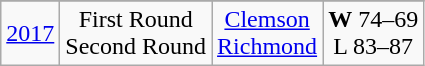<table class="wikitable" style="text-align:center">
<tr>
</tr>
<tr align="center">
<td><a href='#'>2017</a></td>
<td>First Round<br>Second Round</td>
<td><a href='#'>Clemson</a><br><a href='#'>Richmond</a></td>
<td><strong>W</strong> 74–69<br>L 83–87</td>
</tr>
</table>
